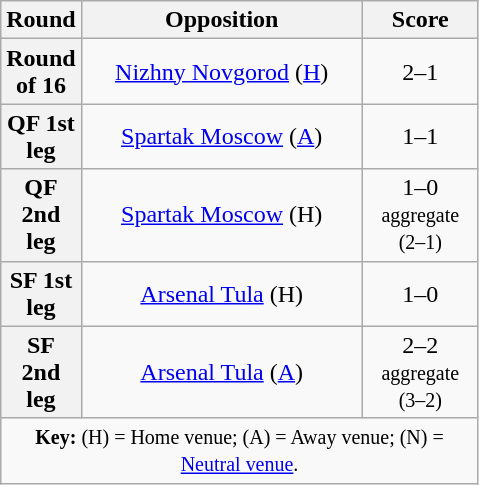<table class="wikitable plainrowheaders" style="text-align:center;margin:0">
<tr>
<th scope="col" style="width:25px">Round</th>
<th scope="col" style="width:180px">Opposition</th>
<th scope="col" style="width:70px">Score</th>
</tr>
<tr>
<th scope=row style="text-align:center">Round of 16</th>
<td><a href='#'>Nizhny Novgorod</a> (<a href='#'>H</a>)</td>
<td>2–1<br></td>
</tr>
<tr>
<th scope=row style="text-align:center">QF 1st leg</th>
<td><a href='#'>Spartak Moscow</a> (<a href='#'>A</a>)</td>
<td>1–1</td>
</tr>
<tr>
<th scope=row style="text-align:center">QF 2nd leg</th>
<td><a href='#'>Spartak Moscow</a> (H)</td>
<td>1–0 <br><small> aggregate <br>(2–1) </small></td>
</tr>
<tr>
<th scope=row style="text-align:center">SF 1st leg</th>
<td><a href='#'>Arsenal Tula</a> (H)</td>
<td>1–0</td>
</tr>
<tr>
<th scope=row style="text-align:center">SF 2nd leg</th>
<td><a href='#'>Arsenal Tula</a> (<a href='#'>A</a>)</td>
<td>2–2 <br><small> aggregate <br>(3–2) </small></td>
</tr>
<tr>
<td colspan="3"><small><strong>Key:</strong> (H) = Home venue; (A) = Away venue; (N) = <a href='#'>Neutral venue</a>.</small></td>
</tr>
</table>
